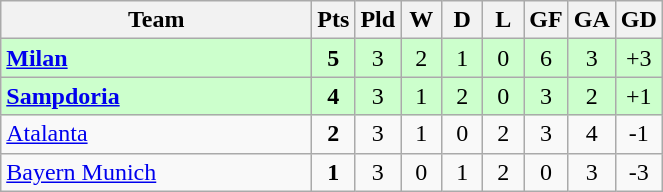<table class="wikitable" style="text-align:center;">
<tr>
<th width=200>Team</th>
<th width=20>Pts</th>
<th width=20>Pld</th>
<th width=20>W</th>
<th width=20>D</th>
<th width=20>L</th>
<th width=20>GF</th>
<th width=20>GA</th>
<th width=20>GD</th>
</tr>
<tr style="background:#ccffcc">
<td style="text-align:left"><strong> <a href='#'>Milan</a></strong></td>
<td><strong>5</strong></td>
<td>3</td>
<td>2</td>
<td>1</td>
<td>0</td>
<td>6</td>
<td>3</td>
<td>+3</td>
</tr>
<tr style="background:#ccffcc">
<td style="text-align:left"><strong> <a href='#'>Sampdoria</a></strong></td>
<td><strong>4</strong></td>
<td>3</td>
<td>1</td>
<td>2</td>
<td>0</td>
<td>3</td>
<td>2</td>
<td>+1</td>
</tr>
<tr>
<td style="text-align:left"> <a href='#'>Atalanta</a></td>
<td><strong>2</strong></td>
<td>3</td>
<td>1</td>
<td>0</td>
<td>2</td>
<td>3</td>
<td>4</td>
<td>-1</td>
</tr>
<tr>
<td style="text-align:left"> <a href='#'>Bayern Munich</a></td>
<td><strong>1</strong></td>
<td>3</td>
<td>0</td>
<td>1</td>
<td>2</td>
<td>0</td>
<td>3</td>
<td>-3</td>
</tr>
</table>
